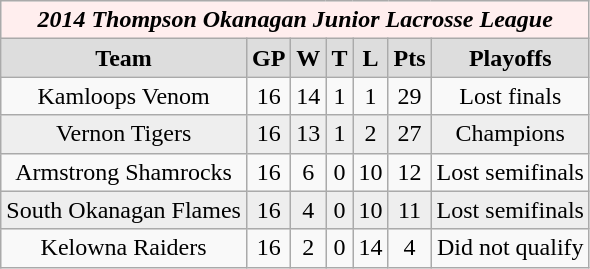<table class="wikitable">
<tr align="center" bgcolor="#ffeeee">
<td colspan="7"><strong><em>2014 Thompson Okanagan Junior Lacrosse League</em></strong></td>
</tr>
<tr align="center"  bgcolor="#dddddd">
<td><strong>Team </strong></td>
<td><strong> GP </strong></td>
<td><strong> W </strong></td>
<td><strong> T </strong></td>
<td><strong> L </strong></td>
<td><strong>Pts</strong></td>
<td><strong>Playoffs</strong></td>
</tr>
<tr align="center">
<td>Kamloops Venom</td>
<td>16</td>
<td>14</td>
<td>1</td>
<td>1</td>
<td>29</td>
<td>Lost finals</td>
</tr>
<tr align="center" bgcolor="#eeeeee">
<td>Vernon Tigers</td>
<td>16</td>
<td>13</td>
<td>1</td>
<td>2</td>
<td>27</td>
<td>Champions</td>
</tr>
<tr align="center">
<td>Armstrong Shamrocks</td>
<td>16</td>
<td>6</td>
<td>0</td>
<td>10</td>
<td>12</td>
<td>Lost semifinals</td>
</tr>
<tr align="center" bgcolor="#eeeeee">
<td>South Okanagan Flames</td>
<td>16</td>
<td>4</td>
<td>0</td>
<td>10</td>
<td>11</td>
<td>Lost semifinals</td>
</tr>
<tr align="center">
<td>Kelowna Raiders</td>
<td>16</td>
<td>2</td>
<td>0</td>
<td>14</td>
<td>4</td>
<td>Did not qualify</td>
</tr>
</table>
